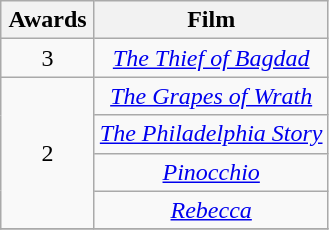<table class="wikitable" rowspan="2" style="text-align:center;">
<tr>
<th scope="col" style="width:55px;">Awards</th>
<th scope="col" style="text-align:center;">Film</th>
</tr>
<tr>
<td rowspan=1, style="text-align:center">3</td>
<td><em><a href='#'>The Thief of Bagdad</a></em></td>
</tr>
<tr>
<td rowspan=4, style="text-align:center">2</td>
<td><em><a href='#'>The Grapes of Wrath</a></em></td>
</tr>
<tr>
<td><em><a href='#'>The Philadelphia Story</a></em></td>
</tr>
<tr>
<td><em><a href='#'>Pinocchio</a></em></td>
</tr>
<tr>
<td><em><a href='#'>Rebecca</a></em></td>
</tr>
<tr>
</tr>
</table>
